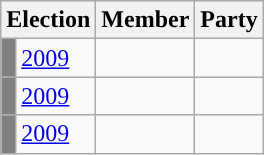<table class="wikitable">
<tr>
<th colspan="2">Election</th>
<th>Member</th>
<th>Party</th>
</tr>
<tr>
<td style="background-color: grey"></td>
<td><a href='#'>2009</a></td>
<td></td>
<td></td>
</tr>
<tr>
<td style="background-color: grey"></td>
<td><a href='#'>2009</a></td>
<td></td>
<td></td>
</tr>
<tr>
<td style="background-color: grey"></td>
<td><a href='#'>2009</a></td>
<td></td>
<td></td>
</tr>
</table>
